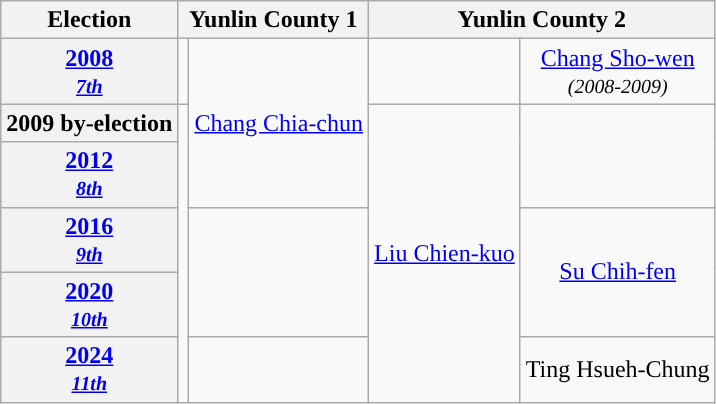<table class="wikitable" align="center" style="text-align:center">
<tr>
<th>Election</th>
<th colspan="2" width="80px">Yunlin County 1</th>
<th colspan="2" width="80px">Yunlin County 2</th>
</tr>
<tr>
<th><a href='#'>2008</a><br><small><em><a href='#'>7th</a></em></small><br></th>
<td style="color:inherit;background:"></td>
<td rowspan=3><a href='#'>Chang Chia-chun</a></td>
<td style="color:inherit;background:"></td>
<td><a href='#'>Chang Sho-wen</a><br><small><em>(2008-2009)</em></small></td>
</tr>
<tr>
<th>2009 by-election</th>
<td rowspan="5" style="color:inherit;background:"></td>
<td rowspan="5"><a href='#'>Liu Chien-kuo</a></td>
</tr>
<tr>
<th><a href='#'>2012</a><br><small><em><a href='#'>8th</a></em></small><br></th>
</tr>
<tr>
<th><a href='#'>2016</a><br><small><em><a href='#'>9th</a></em></small><br></th>
<td rowspan="2" style="color:inherit;background:"></td>
<td rowspan="2"><a href='#'>Su Chih-fen</a></td>
</tr>
<tr>
<th><a href='#'>2020</a><br><small><em><a href='#'>10th</a></em></small><br></th>
</tr>
<tr>
<th><a href='#'>2024</a><br><small><em><a href='#'>11th</a></em></small><br></th>
<td style="color:inherit;background:"></td>
<td>Ting Hsueh-Chung</td>
</tr>
</table>
